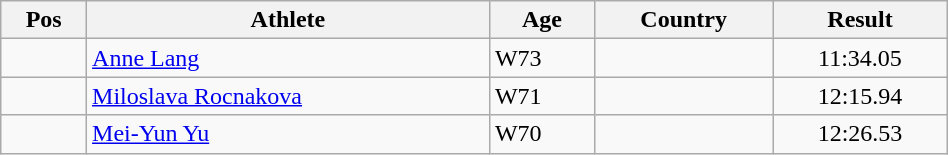<table class="wikitable"  style="text-align:center; width:50%;">
<tr>
<th>Pos</th>
<th>Athlete</th>
<th>Age</th>
<th>Country</th>
<th>Result</th>
</tr>
<tr>
<td align=center></td>
<td align=left><a href='#'>Anne Lang</a></td>
<td align=left>W73</td>
<td align=left></td>
<td>11:34.05</td>
</tr>
<tr>
<td align=center></td>
<td align=left><a href='#'>Miloslava Rocnakova</a></td>
<td align=left>W71</td>
<td align=left></td>
<td>12:15.94</td>
</tr>
<tr>
<td align=center></td>
<td align=left><a href='#'>Mei-Yun Yu</a></td>
<td align=left>W70</td>
<td align=left></td>
<td>12:26.53</td>
</tr>
</table>
